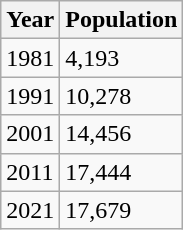<table class=wikitable>
<tr>
<th>Year</th>
<th>Population</th>
</tr>
<tr>
<td>1981</td>
<td>4,193</td>
</tr>
<tr>
<td>1991</td>
<td>10,278</td>
</tr>
<tr>
<td>2001</td>
<td>14,456</td>
</tr>
<tr>
<td>2011</td>
<td>17,444</td>
</tr>
<tr>
<td>2021</td>
<td>17,679</td>
</tr>
</table>
